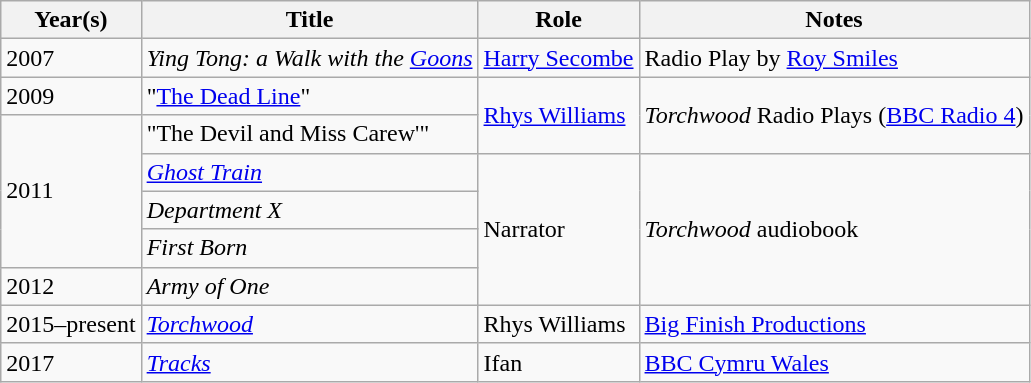<table class="wikitable sortable">
<tr>
<th>Year(s)</th>
<th>Title</th>
<th>Role</th>
<th class="unsortable">Notes</th>
</tr>
<tr>
<td>2007</td>
<td><em>Ying Tong: a Walk with the <a href='#'>Goons</a></em></td>
<td><a href='#'>Harry Secombe</a></td>
<td>Radio Play by <a href='#'>Roy Smiles</a></td>
</tr>
<tr>
<td>2009</td>
<td>"<a href='#'>The Dead Line</a>"</td>
<td rowspan="2"><a href='#'>Rhys Williams</a></td>
<td rowspan="2"><em>Torchwood</em> Radio Plays (<a href='#'>BBC Radio 4</a>)</td>
</tr>
<tr>
<td rowspan="4">2011</td>
<td>"The Devil and Miss Carew'"</td>
</tr>
<tr>
<td><em><a href='#'>Ghost Train</a></em></td>
<td rowspan="4">Narrator</td>
<td rowspan="4"><em>Torchwood</em> audiobook</td>
</tr>
<tr>
<td><em>Department X</em></td>
</tr>
<tr>
<td><em>First Born</em></td>
</tr>
<tr>
<td>2012</td>
<td><em>Army of One</em></td>
</tr>
<tr>
<td>2015–present</td>
<td><em><a href='#'>Torchwood</a></em></td>
<td>Rhys Williams</td>
<td><a href='#'>Big Finish Productions</a></td>
</tr>
<tr>
<td>2017</td>
<td><em><a href='#'>Tracks</a></em></td>
<td>Ifan</td>
<td><a href='#'>BBC Cymru Wales</a></td>
</tr>
</table>
